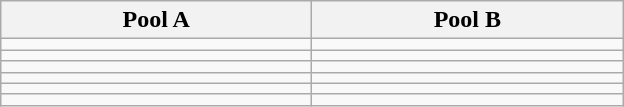<table class="wikitable">
<tr>
<th width=200>Pool A</th>
<th width=200>Pool B</th>
</tr>
<tr align=center>
<td></td>
<td></td>
</tr>
<tr align=center>
<td></td>
<td></td>
</tr>
<tr align=center>
<td></td>
<td></td>
</tr>
<tr align=center>
<td></td>
<td></td>
</tr>
<tr align=center>
<td> </td>
<td></td>
</tr>
<tr align=center>
<td></td>
<td></td>
</tr>
</table>
